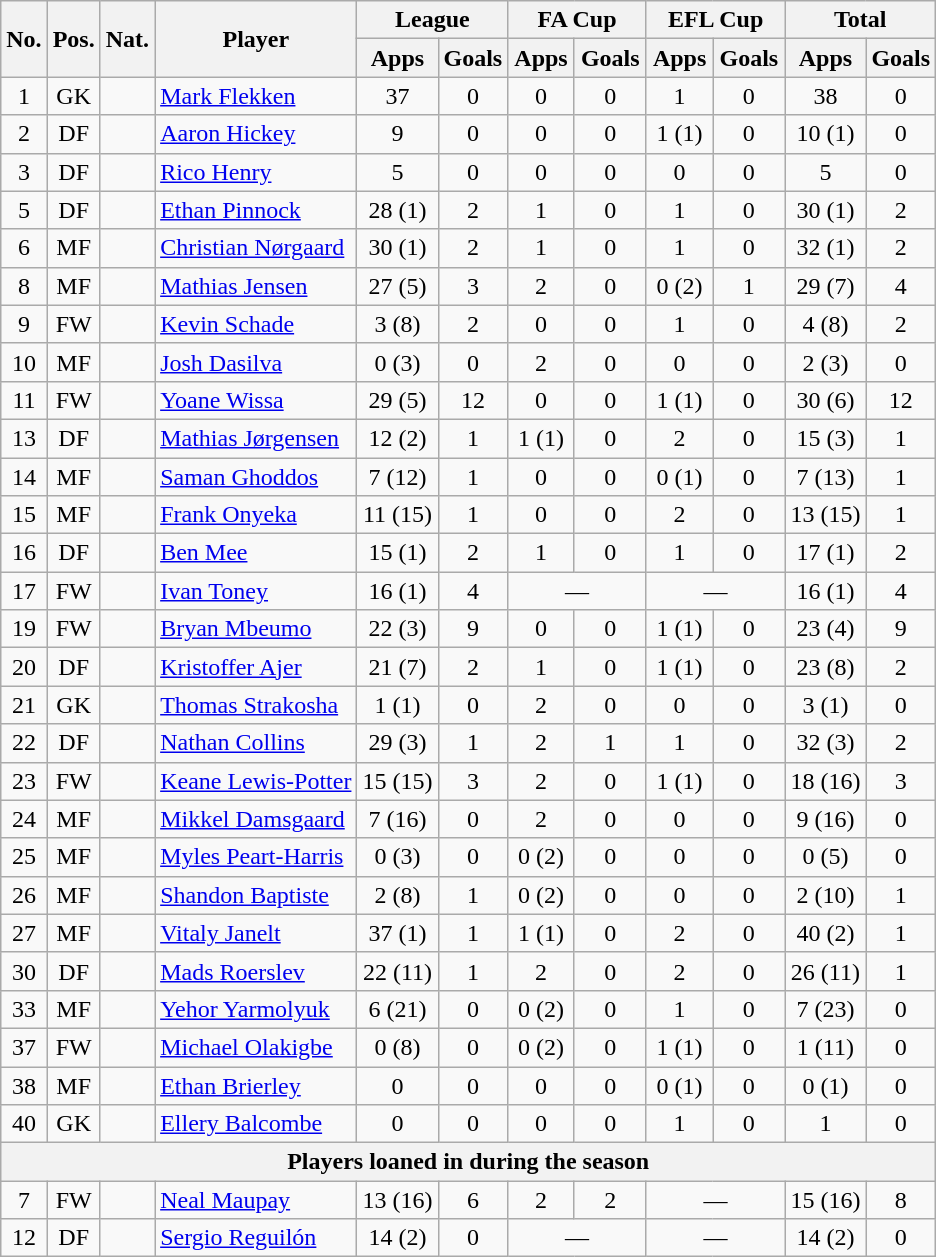<table class="wikitable" style="text-align:center">
<tr>
<th rowspan="2">No.</th>
<th rowspan="2">Pos.</th>
<th rowspan="2">Nat.</th>
<th rowspan="2">Player</th>
<th colspan="2" style="width:85px;">League</th>
<th colspan="2" style="width:85px;">FA Cup</th>
<th colspan="2" style="width:85px;">EFL Cup</th>
<th colspan="2" style="width:85px;">Total</th>
</tr>
<tr>
<th>Apps</th>
<th>Goals</th>
<th>Apps</th>
<th>Goals</th>
<th>Apps</th>
<th>Goals</th>
<th>Apps</th>
<th>Goals</th>
</tr>
<tr>
<td>1</td>
<td>GK</td>
<td></td>
<td style="text-align:left;"><a href='#'>Mark Flekken</a></td>
<td>37</td>
<td>0</td>
<td>0</td>
<td>0</td>
<td>1</td>
<td>0</td>
<td>38</td>
<td>0</td>
</tr>
<tr>
<td>2</td>
<td>DF</td>
<td></td>
<td style="text-align:left;"><a href='#'>Aaron Hickey</a></td>
<td>9</td>
<td>0</td>
<td>0</td>
<td>0</td>
<td>1 (1)</td>
<td>0</td>
<td>10 (1)</td>
<td>0</td>
</tr>
<tr>
<td>3</td>
<td>DF</td>
<td></td>
<td style="text-align:left;"><a href='#'>Rico Henry</a></td>
<td>5</td>
<td>0</td>
<td>0</td>
<td>0</td>
<td>0</td>
<td>0</td>
<td>5</td>
<td>0</td>
</tr>
<tr>
<td>5</td>
<td>DF</td>
<td></td>
<td style="text-align:left;"><a href='#'>Ethan Pinnock</a></td>
<td>28 (1)</td>
<td>2</td>
<td>1</td>
<td>0</td>
<td>1</td>
<td>0</td>
<td>30 (1)</td>
<td>2</td>
</tr>
<tr>
<td>6</td>
<td>MF</td>
<td></td>
<td style="text-align:left;"><a href='#'>Christian Nørgaard</a></td>
<td>30 (1)</td>
<td>2</td>
<td>1</td>
<td>0</td>
<td>1</td>
<td>0</td>
<td>32 (1)</td>
<td>2</td>
</tr>
<tr>
<td>8</td>
<td>MF</td>
<td></td>
<td style="text-align:left;"><a href='#'>Mathias Jensen</a></td>
<td>27 (5)</td>
<td>3</td>
<td>2</td>
<td>0</td>
<td>0 (2)</td>
<td>1</td>
<td>29 (7)</td>
<td>4</td>
</tr>
<tr>
<td>9</td>
<td>FW</td>
<td></td>
<td style="text-align:left;"><a href='#'>Kevin Schade</a></td>
<td>3 (8)</td>
<td>2</td>
<td>0</td>
<td>0</td>
<td>1</td>
<td>0</td>
<td>4 (8)</td>
<td>2</td>
</tr>
<tr>
<td>10</td>
<td>MF</td>
<td></td>
<td style="text-align:left;"><a href='#'>Josh Dasilva</a></td>
<td>0 (3)</td>
<td>0</td>
<td>2</td>
<td>0</td>
<td>0</td>
<td>0</td>
<td>2 (3)</td>
<td>0</td>
</tr>
<tr>
<td>11</td>
<td>FW</td>
<td></td>
<td style="text-align:left;"><a href='#'>Yoane Wissa</a></td>
<td>29 (5)</td>
<td>12</td>
<td>0</td>
<td>0</td>
<td>1 (1)</td>
<td>0</td>
<td>30 (6)</td>
<td>12</td>
</tr>
<tr>
<td>13</td>
<td>DF</td>
<td></td>
<td style="text-align:left;"><a href='#'>Mathias Jørgensen</a></td>
<td>12 (2)</td>
<td>1</td>
<td>1 (1)</td>
<td>0</td>
<td>2</td>
<td>0</td>
<td>15 (3)</td>
<td>1</td>
</tr>
<tr>
<td>14</td>
<td>MF</td>
<td></td>
<td style="text-align:left;"><a href='#'>Saman Ghoddos</a></td>
<td>7 (12)</td>
<td>1</td>
<td>0</td>
<td>0</td>
<td>0 (1)</td>
<td>0</td>
<td>7 (13)</td>
<td>1</td>
</tr>
<tr>
<td>15</td>
<td>MF</td>
<td></td>
<td style="text-align:left;"><a href='#'>Frank Onyeka</a></td>
<td>11 (15)</td>
<td>1</td>
<td>0</td>
<td>0</td>
<td>2</td>
<td>0</td>
<td>13 (15)</td>
<td>1</td>
</tr>
<tr>
<td>16</td>
<td>DF</td>
<td></td>
<td style="text-align:left;"><a href='#'>Ben Mee</a></td>
<td>15 (1)</td>
<td>2</td>
<td>1</td>
<td>0</td>
<td>1</td>
<td>0</td>
<td>17 (1)</td>
<td>2</td>
</tr>
<tr>
<td>17</td>
<td>FW</td>
<td></td>
<td style="text-align:left;"><a href='#'>Ivan Toney</a></td>
<td>16 (1)</td>
<td>4</td>
<td colspan="2">―</td>
<td colspan="2">―</td>
<td>16 (1)</td>
<td>4</td>
</tr>
<tr>
<td>19</td>
<td>FW</td>
<td></td>
<td style="text-align:left;"><a href='#'>Bryan Mbeumo</a></td>
<td>22 (3)</td>
<td>9</td>
<td>0</td>
<td>0</td>
<td>1 (1)</td>
<td>0</td>
<td>23 (4)</td>
<td>9</td>
</tr>
<tr>
<td>20</td>
<td>DF</td>
<td></td>
<td style="text-align:left;"><a href='#'>Kristoffer Ajer</a></td>
<td>21 (7)</td>
<td>2</td>
<td>1</td>
<td>0</td>
<td>1 (1)</td>
<td>0</td>
<td>23 (8)</td>
<td>2</td>
</tr>
<tr>
<td>21</td>
<td>GK</td>
<td></td>
<td style="text-align:left;"><a href='#'>Thomas Strakosha</a></td>
<td>1 (1)</td>
<td>0</td>
<td>2</td>
<td>0</td>
<td>0</td>
<td>0</td>
<td>3 (1)</td>
<td>0</td>
</tr>
<tr>
<td>22</td>
<td>DF</td>
<td></td>
<td style="text-align:left;"><a href='#'>Nathan Collins</a></td>
<td>29 (3)</td>
<td>1</td>
<td>2</td>
<td>1</td>
<td>1</td>
<td>0</td>
<td>32 (3)</td>
<td>2</td>
</tr>
<tr>
<td>23</td>
<td>FW</td>
<td></td>
<td style="text-align:left;"><a href='#'>Keane Lewis-Potter</a></td>
<td>15 (15)</td>
<td>3</td>
<td>2</td>
<td>0</td>
<td>1 (1)</td>
<td>0</td>
<td>18 (16)</td>
<td>3</td>
</tr>
<tr>
<td>24</td>
<td>MF</td>
<td></td>
<td style="text-align:left;"><a href='#'>Mikkel Damsgaard</a></td>
<td>7 (16)</td>
<td>0</td>
<td>2</td>
<td>0</td>
<td>0</td>
<td>0</td>
<td>9 (16)</td>
<td>0</td>
</tr>
<tr>
<td>25</td>
<td>MF</td>
<td></td>
<td style="text-align:left;"><a href='#'>Myles Peart-Harris</a></td>
<td>0 (3)</td>
<td>0</td>
<td>0 (2)</td>
<td>0</td>
<td>0</td>
<td>0</td>
<td>0 (5)</td>
<td>0</td>
</tr>
<tr>
<td>26</td>
<td>MF</td>
<td></td>
<td style="text-align:left;"><a href='#'>Shandon Baptiste</a></td>
<td>2 (8)</td>
<td>1</td>
<td>0 (2)</td>
<td>0</td>
<td>0</td>
<td>0</td>
<td>2 (10)</td>
<td>1</td>
</tr>
<tr>
<td>27</td>
<td>MF</td>
<td></td>
<td style="text-align:left;"><a href='#'>Vitaly Janelt</a></td>
<td>37 (1)</td>
<td>1</td>
<td>1 (1)</td>
<td>0</td>
<td>2</td>
<td>0</td>
<td>40 (2)</td>
<td>1</td>
</tr>
<tr>
<td>30</td>
<td>DF</td>
<td></td>
<td style="text-align:left;"><a href='#'>Mads Roerslev</a></td>
<td>22 (11)</td>
<td>1</td>
<td>2</td>
<td>0</td>
<td>2</td>
<td>0</td>
<td>26 (11)</td>
<td>1</td>
</tr>
<tr>
<td>33</td>
<td>MF</td>
<td></td>
<td style="text-align:left;"><a href='#'>Yehor Yarmolyuk</a></td>
<td>6 (21)</td>
<td>0</td>
<td>0 (2)</td>
<td>0</td>
<td>1</td>
<td>0</td>
<td>7 (23)</td>
<td>0</td>
</tr>
<tr>
<td>37</td>
<td>FW</td>
<td></td>
<td style="text-align:left;"><a href='#'>Michael Olakigbe</a></td>
<td>0 (8)</td>
<td>0</td>
<td>0 (2)</td>
<td>0</td>
<td>1 (1)</td>
<td>0</td>
<td>1 (11)</td>
<td>0</td>
</tr>
<tr>
<td>38</td>
<td>MF</td>
<td></td>
<td style="text-align:left;"><a href='#'>Ethan Brierley</a></td>
<td>0</td>
<td>0</td>
<td>0</td>
<td>0</td>
<td>0 (1)</td>
<td>0</td>
<td>0 (1)</td>
<td>0</td>
</tr>
<tr>
<td>40</td>
<td>GK</td>
<td></td>
<td style="text-align:left;"><a href='#'>Ellery Balcombe</a></td>
<td>0</td>
<td>0</td>
<td>0</td>
<td>0</td>
<td>1</td>
<td>0</td>
<td>1</td>
<td>0</td>
</tr>
<tr>
<th colspan="12">Players loaned in during the season</th>
</tr>
<tr>
<td>7</td>
<td>FW</td>
<td></td>
<td style="text-align:left;"><a href='#'>Neal Maupay</a></td>
<td>13 (16)</td>
<td>6</td>
<td>2</td>
<td>2</td>
<td colspan="2">―</td>
<td>15 (16)</td>
<td>8</td>
</tr>
<tr>
<td>12</td>
<td>DF</td>
<td></td>
<td style="text-align:left;"><a href='#'>Sergio Reguilón</a></td>
<td>14 (2)</td>
<td>0</td>
<td colspan="2">―</td>
<td colspan="2">―</td>
<td>14 (2)</td>
<td>0</td>
</tr>
</table>
